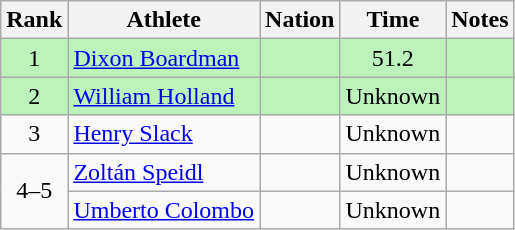<table class="wikitable sortable" style="text-align:center">
<tr>
<th>Rank</th>
<th>Athlete</th>
<th>Nation</th>
<th>Time</th>
<th>Notes</th>
</tr>
<tr style="background:#bbf3bb;">
<td>1</td>
<td align=left data-sort-value="Boardman, Dixon"><a href='#'>Dixon Boardman</a></td>
<td align=left></td>
<td>51.2</td>
<td></td>
</tr>
<tr style="background:#bbf3bb;">
<td>2</td>
<td align=left data-sort-value="Holland, William"><a href='#'>William Holland</a></td>
<td align=left></td>
<td data-sort-value=60.0>Unknown</td>
<td></td>
</tr>
<tr>
<td>3</td>
<td align=left data-sort-value="Slack, Henry"><a href='#'>Henry Slack</a></td>
<td align=left></td>
<td data-sort-value=60.0>Unknown</td>
<td></td>
</tr>
<tr>
<td rowspan=2>4–5</td>
<td align=left data-sort-value="Speidl, Zoltán"><a href='#'>Zoltán Speidl</a></td>
<td align=left></td>
<td data-sort-value=60.0>Unknown</td>
<td></td>
</tr>
<tr>
<td align=left data-sort-value="Colombo, Umberto"><a href='#'>Umberto Colombo</a></td>
<td align=left></td>
<td data-sort-value=60.0>Unknown</td>
<td></td>
</tr>
</table>
